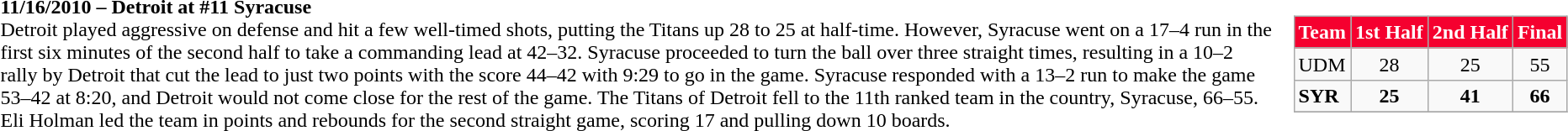<table>
<tr>
<td><br><table class="wikitable" style="float:right; margin-left:1em;">
<tr style="background: #F5002F; color: #FFFFFF">
<td><strong>Team</strong></td>
<td><strong>1st Half</strong></td>
<td><strong>2nd Half</strong></td>
<td><strong>Final</strong></td>
</tr>
<tr>
<td>UDM</td>
<td align=center>28</td>
<td align=center>25</td>
<td align=center>55</td>
</tr>
<tr>
<td><strong>SYR</strong></td>
<td align=center><strong>25</strong></td>
<td align=center><strong>41</strong></td>
<td align=center><strong>66</strong></td>
</tr>
<tr>
</tr>
</table>
<strong>11/16/2010 – Detroit at #11 Syracuse</strong><br>
Detroit played aggressive on defense and hit a few well-timed shots, putting the Titans up 28 to 25 at half-time. However, Syracuse went on a 17–4 run in the first six minutes of the second half to take a commanding lead at 42–32. Syracuse proceeded to turn the ball over three straight times, resulting in a 10–2 rally by Detroit that cut the lead to just two points with the score 44–42 with 9:29 to go in the game. Syracuse responded with a 13–2 run to make the game 53–42 at 8:20, and Detroit would not come close for the rest of the game. The Titans of Detroit fell to the 11th ranked team in the country, Syracuse, 66–55. Eli Holman led the team in points and rebounds for the second straight game, scoring 17 and pulling down 10 boards.</td>
</tr>
</table>
